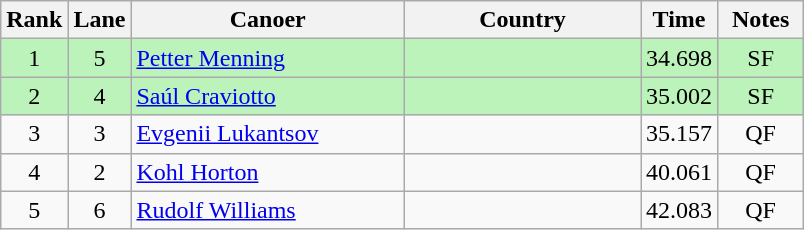<table class="wikitable" style="text-align:center;">
<tr>
<th width=30>Rank</th>
<th width=30>Lane</th>
<th width=175>Canoer</th>
<th width=150>Country</th>
<th width=30>Time</th>
<th width=50>Notes</th>
</tr>
<tr bgcolor=bbf3bb>
<td>1</td>
<td>5</td>
<td align=left><a href='#'>Petter Menning</a></td>
<td align=left></td>
<td>34.698</td>
<td>SF</td>
</tr>
<tr bgcolor=bbf3bb>
<td>2</td>
<td>4</td>
<td align=left><a href='#'>Saúl Craviotto</a></td>
<td align=left></td>
<td>35.002</td>
<td>SF</td>
</tr>
<tr>
<td>3</td>
<td>3</td>
<td align=left><a href='#'>Evgenii Lukantsov</a></td>
<td align=left></td>
<td>35.157</td>
<td>QF</td>
</tr>
<tr>
<td>4</td>
<td>2</td>
<td align=left><a href='#'>Kohl Horton</a></td>
<td align=left></td>
<td>40.061</td>
<td>QF</td>
</tr>
<tr>
<td>5</td>
<td>6</td>
<td align=left><a href='#'>Rudolf Williams</a></td>
<td align=left></td>
<td>42.083</td>
<td>QF</td>
</tr>
</table>
